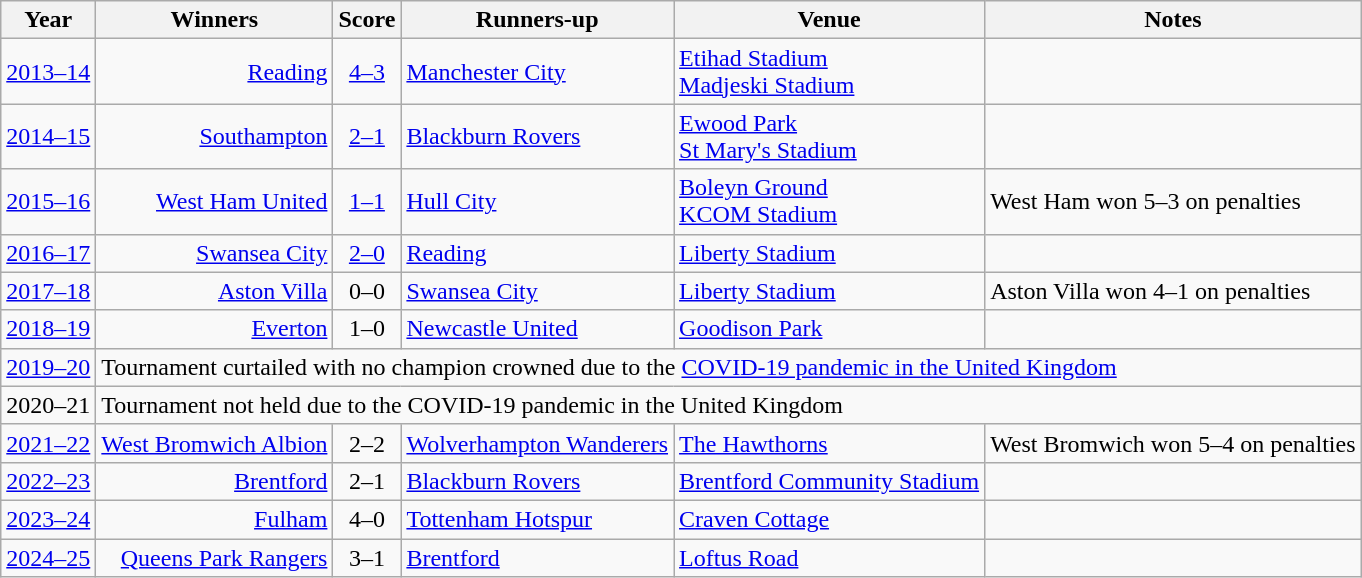<table class="wikitable">
<tr>
<th>Year</th>
<th>Winners</th>
<th>Score</th>
<th>Runners-up</th>
<th>Venue</th>
<th>Notes</th>
</tr>
<tr>
<td><a href='#'>2013–14</a></td>
<td align=right><a href='#'>Reading</a></td>
<td align=center><a href='#'>4–3</a></td>
<td align=left><a href='#'>Manchester City</a></td>
<td><a href='#'>Etihad Stadium</a><br><a href='#'>Madjeski Stadium</a></td>
<td></td>
</tr>
<tr>
<td><a href='#'>2014–15</a></td>
<td align=right><a href='#'>Southampton</a></td>
<td align=center><a href='#'>2–1</a></td>
<td align=left><a href='#'>Blackburn Rovers</a></td>
<td><a href='#'>Ewood Park</a><br><a href='#'>St Mary's Stadium</a></td>
<td></td>
</tr>
<tr>
<td><a href='#'>2015–16</a></td>
<td align=right><a href='#'>West Ham United</a></td>
<td align=center><a href='#'>1–1</a></td>
<td align=left><a href='#'>Hull City</a></td>
<td><a href='#'>Boleyn Ground</a><br><a href='#'>KCOM Stadium</a></td>
<td>West Ham won 5–3 on penalties</td>
</tr>
<tr>
<td><a href='#'>2016–17</a></td>
<td align=right><a href='#'>Swansea City</a></td>
<td align=center><a href='#'>2–0</a></td>
<td align=left><a href='#'>Reading</a></td>
<td><a href='#'>Liberty Stadium</a></td>
<td></td>
</tr>
<tr>
<td><a href='#'>2017–18</a></td>
<td align=right><a href='#'>Aston Villa</a></td>
<td align=center>0–0</td>
<td align=left><a href='#'>Swansea City</a></td>
<td><a href='#'>Liberty Stadium</a></td>
<td>Aston Villa won 4–1 on penalties</td>
</tr>
<tr>
<td><a href='#'>2018–19</a></td>
<td align=right><a href='#'>Everton</a></td>
<td align=center>1–0</td>
<td align=left><a href='#'>Newcastle United</a></td>
<td><a href='#'>Goodison Park</a></td>
<td></td>
</tr>
<tr>
<td><a href='#'>2019–20</a></td>
<td colspan="5">Tournament curtailed with no champion crowned due to the <a href='#'>COVID-19 pandemic in the United Kingdom</a></td>
</tr>
<tr>
<td>2020–21</td>
<td colspan="5">Tournament not held due to the COVID-19 pandemic in the United Kingdom</td>
</tr>
<tr>
<td><a href='#'>2021–22</a></td>
<td align=right><a href='#'>West Bromwich Albion</a></td>
<td align=center>2–2</td>
<td align=left><a href='#'>Wolverhampton Wanderers</a></td>
<td><a href='#'>The Hawthorns</a></td>
<td>West Bromwich won 5–4 on penalties</td>
</tr>
<tr>
<td><a href='#'>2022–23</a></td>
<td align=right><a href='#'>Brentford</a></td>
<td align=center>2–1</td>
<td align=left><a href='#'>Blackburn Rovers</a></td>
<td><a href='#'>Brentford Community Stadium</a></td>
<td></td>
</tr>
<tr>
<td><a href='#'>2023–24</a></td>
<td align=right><a href='#'>Fulham</a></td>
<td align=center>4–0</td>
<td align=left><a href='#'>Tottenham Hotspur</a></td>
<td><a href='#'>Craven Cottage</a></td>
<td></td>
</tr>
<tr>
<td><a href='#'>2024–25</a></td>
<td align=right><a href='#'>Queens Park Rangers</a></td>
<td align=center>3–1</td>
<td align=left><a href='#'>Brentford</a></td>
<td><a href='#'>Loftus Road</a></td>
<td></td>
</tr>
</table>
